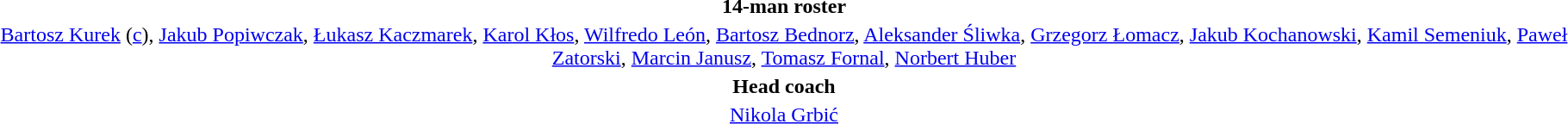<table style="text-align:center;margin-top:2em;margin-left:auto;margin-right:auto">
<tr>
<td><strong>14-man roster</strong></td>
</tr>
<tr>
<td><a href='#'>Bartosz Kurek</a> (<a href='#'>c</a>), <a href='#'>Jakub Popiwczak</a>, <a href='#'>Łukasz Kaczmarek</a>, <a href='#'>Karol Kłos</a>, <a href='#'>Wilfredo León</a>, <a href='#'>Bartosz Bednorz</a>, <a href='#'>Aleksander Śliwka</a>, <a href='#'>Grzegorz Łomacz</a>, <a href='#'>Jakub Kochanowski</a>, <a href='#'>Kamil Semeniuk</a>, <a href='#'>Paweł Zatorski</a>, <a href='#'>Marcin Janusz</a>, <a href='#'>Tomasz Fornal</a>, <a href='#'>Norbert Huber</a></td>
</tr>
<tr>
<td><strong>Head coach</strong></td>
</tr>
<tr>
<td><a href='#'>Nikola Grbić</a></td>
</tr>
</table>
